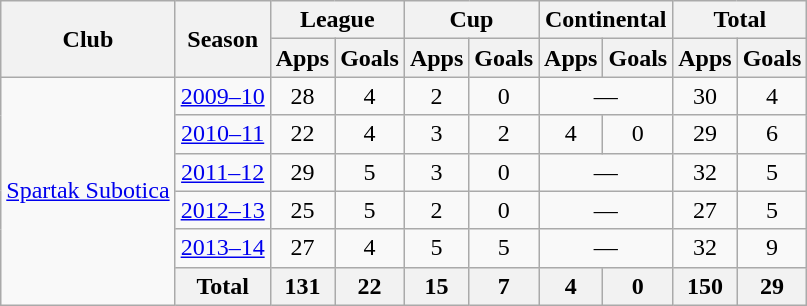<table class="wikitable" style="text-align:center">
<tr>
<th rowspan="2">Club</th>
<th rowspan="2">Season</th>
<th colspan="2">League</th>
<th colspan="2">Cup</th>
<th colspan="2">Continental</th>
<th colspan="2">Total</th>
</tr>
<tr>
<th>Apps</th>
<th>Goals</th>
<th>Apps</th>
<th>Goals</th>
<th>Apps</th>
<th>Goals</th>
<th>Apps</th>
<th>Goals</th>
</tr>
<tr>
<td rowspan="6"><a href='#'>Spartak Subotica</a></td>
<td><a href='#'>2009–10</a></td>
<td>28</td>
<td>4</td>
<td>2</td>
<td>0</td>
<td colspan="2">—</td>
<td>30</td>
<td>4</td>
</tr>
<tr>
<td><a href='#'>2010–11</a></td>
<td>22</td>
<td>4</td>
<td>3</td>
<td>2</td>
<td>4</td>
<td>0</td>
<td>29</td>
<td>6</td>
</tr>
<tr>
<td><a href='#'>2011–12</a></td>
<td>29</td>
<td>5</td>
<td>3</td>
<td>0</td>
<td colspan="2">—</td>
<td>32</td>
<td>5</td>
</tr>
<tr>
<td><a href='#'>2012–13</a></td>
<td>25</td>
<td>5</td>
<td>2</td>
<td>0</td>
<td colspan="2">—</td>
<td>27</td>
<td>5</td>
</tr>
<tr>
<td><a href='#'>2013–14</a></td>
<td>27</td>
<td>4</td>
<td>5</td>
<td>5</td>
<td colspan="2">—</td>
<td>32</td>
<td>9</td>
</tr>
<tr>
<th>Total</th>
<th>131</th>
<th>22</th>
<th>15</th>
<th>7</th>
<th>4</th>
<th>0</th>
<th>150</th>
<th>29</th>
</tr>
</table>
